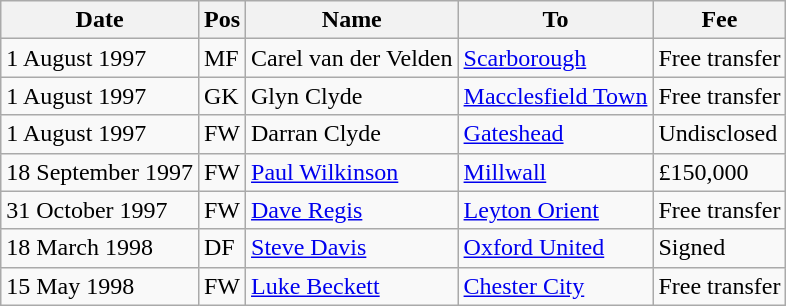<table class="wikitable">
<tr>
<th>Date</th>
<th>Pos</th>
<th>Name</th>
<th>To</th>
<th>Fee</th>
</tr>
<tr>
<td>1 August 1997</td>
<td>MF</td>
<td>Carel van der Velden</td>
<td><a href='#'>Scarborough</a></td>
<td>Free transfer</td>
</tr>
<tr>
<td>1 August 1997</td>
<td>GK</td>
<td>Glyn Clyde</td>
<td><a href='#'>Macclesfield Town</a></td>
<td>Free transfer</td>
</tr>
<tr>
<td>1 August 1997</td>
<td>FW</td>
<td>Darran Clyde</td>
<td><a href='#'>Gateshead</a></td>
<td>Undisclosed</td>
</tr>
<tr>
<td>18 September 1997</td>
<td>FW</td>
<td><a href='#'>Paul Wilkinson</a></td>
<td><a href='#'>Millwall</a></td>
<td>£150,000</td>
</tr>
<tr>
<td>31 October 1997</td>
<td>FW</td>
<td><a href='#'>Dave Regis</a></td>
<td><a href='#'>Leyton Orient</a></td>
<td>Free transfer</td>
</tr>
<tr>
<td>18 March 1998</td>
<td>DF</td>
<td><a href='#'>Steve Davis</a></td>
<td><a href='#'>Oxford United</a></td>
<td>Signed</td>
</tr>
<tr>
<td>15 May 1998</td>
<td>FW</td>
<td><a href='#'>Luke Beckett</a></td>
<td><a href='#'>Chester City</a></td>
<td>Free transfer</td>
</tr>
</table>
